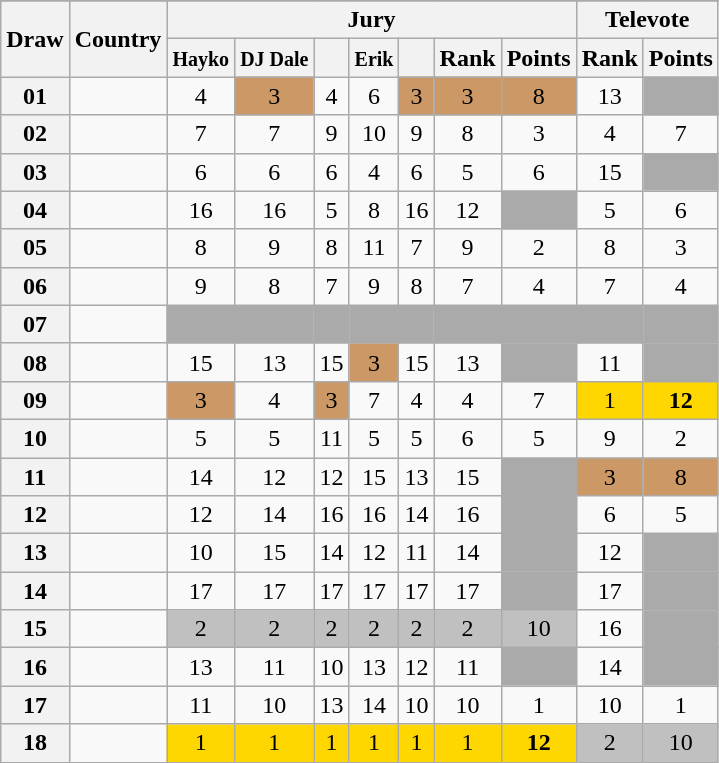<table class="sortable wikitable collapsible plainrowheaders" style="text-align:center;">
<tr>
</tr>
<tr>
<th scope="col" rowspan="2">Draw</th>
<th scope="col" rowspan="2">Country</th>
<th scope="col" colspan="7">Jury</th>
<th scope="col" colspan="2">Televote</th>
</tr>
<tr>
<th scope="col"><small>Hayko</small></th>
<th scope="col"><small>DJ Dale</small></th>
<th scope="col"><small></small></th>
<th scope="col"><small>Erik</small></th>
<th scope="col"><small></small></th>
<th scope="col">Rank</th>
<th scope="col">Points</th>
<th scope="col">Rank</th>
<th scope="col">Points</th>
</tr>
<tr>
<th scope="row" style="text-align:center;">01</th>
<td style="text-align:left;"></td>
<td>4</td>
<td style="background:#CC9966;">3</td>
<td>4</td>
<td>6</td>
<td style="background:#CC9966;">3</td>
<td style="background:#CC9966;">3</td>
<td style="background:#CC9966;">8</td>
<td>13</td>
<td style="background:#AAAAAA;"></td>
</tr>
<tr>
<th scope="row" style="text-align:center;">02</th>
<td style="text-align:left;"></td>
<td>7</td>
<td>7</td>
<td>9</td>
<td>10</td>
<td>9</td>
<td>8</td>
<td>3</td>
<td>4</td>
<td>7</td>
</tr>
<tr>
<th scope="row" style="text-align:center;">03</th>
<td style="text-align:left;"></td>
<td>6</td>
<td>6</td>
<td>6</td>
<td>4</td>
<td>6</td>
<td>5</td>
<td>6</td>
<td>15</td>
<td style="background:#AAAAAA;"></td>
</tr>
<tr>
<th scope="row" style="text-align:center;">04</th>
<td style="text-align:left;"></td>
<td>16</td>
<td>16</td>
<td>5</td>
<td>8</td>
<td>16</td>
<td>12</td>
<td style="background:#AAAAAA;"></td>
<td>5</td>
<td>6</td>
</tr>
<tr>
<th scope="row" style="text-align:center;">05</th>
<td style="text-align:left;"></td>
<td>8</td>
<td>9</td>
<td>8</td>
<td>11</td>
<td>7</td>
<td>9</td>
<td>2</td>
<td>8</td>
<td>3</td>
</tr>
<tr>
<th scope="row" style="text-align:center;">06</th>
<td style="text-align:left;"></td>
<td>9</td>
<td>8</td>
<td>7</td>
<td>9</td>
<td>8</td>
<td>7</td>
<td>4</td>
<td>7</td>
<td>4</td>
</tr>
<tr class="sortbottom">
<th scope="row" style="text-align:center;">07</th>
<td style="text-align:left;"></td>
<td style="background:#AAAAAA;"></td>
<td style="background:#AAAAAA;"></td>
<td style="background:#AAAAAA;"></td>
<td style="background:#AAAAAA;"></td>
<td style="background:#AAAAAA;"></td>
<td style="background:#AAAAAA;"></td>
<td style="background:#AAAAAA;"></td>
<td style="background:#AAAAAA;"></td>
<td style="background:#AAAAAA;"></td>
</tr>
<tr>
<th scope="row" style="text-align:center;">08</th>
<td style="text-align:left;"></td>
<td>15</td>
<td>13</td>
<td>15</td>
<td style="background:#CC9966;">3</td>
<td>15</td>
<td>13</td>
<td style="background:#AAAAAA;"></td>
<td>11</td>
<td style="background:#AAAAAA;"></td>
</tr>
<tr>
<th scope="row" style="text-align:center;">09</th>
<td style="text-align:left;"></td>
<td style="background:#CC9966;">3</td>
<td>4</td>
<td style="background:#CC9966;">3</td>
<td>7</td>
<td>4</td>
<td>4</td>
<td>7</td>
<td style="background:gold;">1</td>
<td style="background:gold;"><strong>12</strong></td>
</tr>
<tr>
<th scope="row" style="text-align:center;">10</th>
<td style="text-align:left;"></td>
<td>5</td>
<td>5</td>
<td>11</td>
<td>5</td>
<td>5</td>
<td>6</td>
<td>5</td>
<td>9</td>
<td>2</td>
</tr>
<tr>
<th scope="row" style="text-align:center;">11</th>
<td style="text-align:left;"></td>
<td>14</td>
<td>12</td>
<td>12</td>
<td>15</td>
<td>13</td>
<td>15</td>
<td style="background:#AAAAAA;"></td>
<td style="background:#CC9966;">3</td>
<td style="background:#CC9966;">8</td>
</tr>
<tr>
<th scope="row" style="text-align:center;">12</th>
<td style="text-align:left;"></td>
<td>12</td>
<td>14</td>
<td>16</td>
<td>16</td>
<td>14</td>
<td>16</td>
<td style="background:#AAAAAA;"></td>
<td>6</td>
<td>5</td>
</tr>
<tr>
<th scope="row" style="text-align:center;">13</th>
<td style="text-align:left;"></td>
<td>10</td>
<td>15</td>
<td>14</td>
<td>12</td>
<td>11</td>
<td>14</td>
<td style="background:#AAAAAA;"></td>
<td>12</td>
<td style="background:#AAAAAA;"></td>
</tr>
<tr>
<th scope="row" style="text-align:center;">14</th>
<td style="text-align:left;"></td>
<td>17</td>
<td>17</td>
<td>17</td>
<td>17</td>
<td>17</td>
<td>17</td>
<td style="background:#AAAAAA;"></td>
<td>17</td>
<td style="background:#AAAAAA;"></td>
</tr>
<tr>
<th scope="row" style="text-align:center;">15</th>
<td style="text-align:left;"></td>
<td style="background:silver;">2</td>
<td style="background:silver;">2</td>
<td style="background:silver;">2</td>
<td style="background:silver;">2</td>
<td style="background:silver;">2</td>
<td style="background:silver;">2</td>
<td style="background:silver;">10</td>
<td>16</td>
<td style="background:#AAAAAA;"></td>
</tr>
<tr>
<th scope="row" style="text-align:center;">16</th>
<td style="text-align:left;"></td>
<td>13</td>
<td>11</td>
<td>10</td>
<td>13</td>
<td>12</td>
<td>11</td>
<td style="background:#AAAAAA;"></td>
<td>14</td>
<td style="background:#AAAAAA;"></td>
</tr>
<tr>
<th scope="row" style="text-align:center;">17</th>
<td style="text-align:left;"></td>
<td>11</td>
<td>10</td>
<td>13</td>
<td>14</td>
<td>10</td>
<td>10</td>
<td>1</td>
<td>10</td>
<td>1</td>
</tr>
<tr>
<th scope="row" style="text-align:center;">18</th>
<td style="text-align:left;"></td>
<td style="background:gold;">1</td>
<td style="background:gold;">1</td>
<td style="background:gold;">1</td>
<td style="background:gold;">1</td>
<td style="background:gold;">1</td>
<td style="background:gold;">1</td>
<td style="background:gold;"><strong>12</strong></td>
<td style="background:silver;">2</td>
<td style="background:silver;">10</td>
</tr>
</table>
